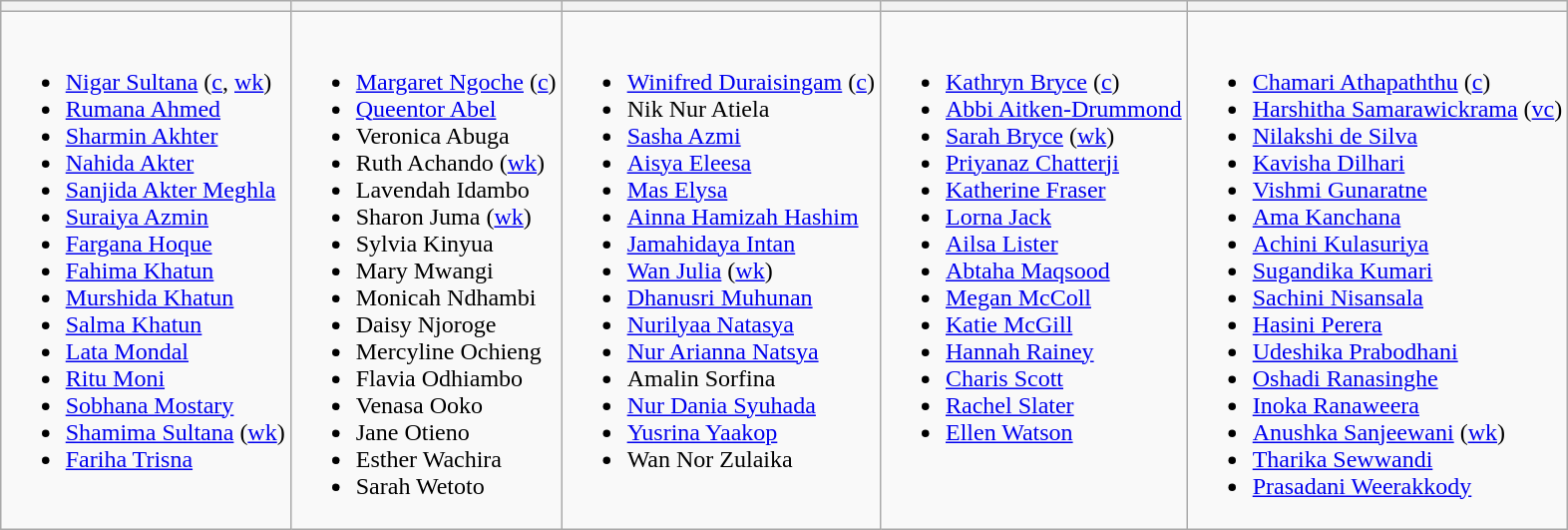<table class="wikitable" style="text-align:left; margin:auto">
<tr>
<th></th>
<th></th>
<th></th>
<th></th>
<th></th>
</tr>
<tr style="vertical-align:top">
<td><br><ul><li><a href='#'>Nigar Sultana</a> (<a href='#'>c</a>, <a href='#'>wk</a>)</li><li><a href='#'>Rumana Ahmed</a></li><li><a href='#'>Sharmin Akhter</a></li><li><a href='#'>Nahida Akter</a></li><li><a href='#'>Sanjida Akter Meghla</a></li><li><a href='#'>Suraiya Azmin</a></li><li><a href='#'>Fargana Hoque</a></li><li><a href='#'>Fahima Khatun</a></li><li><a href='#'>Murshida Khatun</a></li><li><a href='#'>Salma Khatun</a></li><li><a href='#'>Lata Mondal</a></li><li><a href='#'>Ritu Moni</a></li><li><a href='#'>Sobhana Mostary</a></li><li><a href='#'>Shamima Sultana</a> (<a href='#'>wk</a>)</li><li><a href='#'>Fariha Trisna</a></li></ul></td>
<td><br><ul><li><a href='#'>Margaret Ngoche</a> (<a href='#'>c</a>)</li><li><a href='#'>Queentor Abel</a></li><li>Veronica Abuga</li><li>Ruth Achando (<a href='#'>wk</a>)</li><li>Lavendah Idambo</li><li>Sharon Juma (<a href='#'>wk</a>)</li><li>Sylvia Kinyua</li><li>Mary Mwangi</li><li>Monicah Ndhambi</li><li>Daisy Njoroge</li><li>Mercyline Ochieng</li><li>Flavia Odhiambo</li><li>Venasa Ooko</li><li>Jane Otieno</li><li>Esther Wachira</li><li>Sarah Wetoto</li></ul></td>
<td><br><ul><li><a href='#'>Winifred Duraisingam</a> (<a href='#'>c</a>)</li><li>Nik Nur Atiela</li><li><a href='#'>Sasha Azmi</a></li><li><a href='#'>Aisya Eleesa</a></li><li><a href='#'>Mas Elysa</a></li><li><a href='#'>Ainna Hamizah Hashim</a></li><li><a href='#'>Jamahidaya Intan</a></li><li><a href='#'>Wan Julia</a> (<a href='#'>wk</a>)</li><li><a href='#'>Dhanusri Muhunan</a></li><li><a href='#'>Nurilyaa Natasya</a></li><li><a href='#'>Nur Arianna Natsya</a></li><li>Amalin Sorfina</li><li><a href='#'>Nur Dania Syuhada</a></li><li><a href='#'>Yusrina Yaakop</a></li><li>Wan Nor Zulaika</li></ul></td>
<td><br><ul><li><a href='#'>Kathryn Bryce</a> (<a href='#'>c</a>)</li><li><a href='#'>Abbi Aitken-Drummond</a></li><li><a href='#'>Sarah Bryce</a> (<a href='#'>wk</a>)</li><li><a href='#'>Priyanaz Chatterji</a></li><li><a href='#'>Katherine Fraser</a></li><li><a href='#'>Lorna Jack</a></li><li><a href='#'>Ailsa Lister</a></li><li><a href='#'>Abtaha Maqsood</a></li><li><a href='#'>Megan McColl</a></li><li><a href='#'>Katie McGill</a></li><li><a href='#'>Hannah Rainey</a></li><li><a href='#'>Charis Scott</a></li><li><a href='#'>Rachel Slater</a></li><li><a href='#'>Ellen Watson</a></li></ul></td>
<td><br><ul><li><a href='#'>Chamari Athapaththu</a> (<a href='#'>c</a>)</li><li><a href='#'>Harshitha Samarawickrama</a> (<a href='#'>vc</a>)</li><li><a href='#'>Nilakshi de Silva</a></li><li><a href='#'>Kavisha Dilhari</a></li><li><a href='#'>Vishmi Gunaratne</a></li><li><a href='#'>Ama Kanchana</a></li><li><a href='#'>Achini Kulasuriya</a></li><li><a href='#'>Sugandika Kumari</a></li><li><a href='#'>Sachini Nisansala</a></li><li><a href='#'>Hasini Perera</a></li><li><a href='#'>Udeshika Prabodhani</a></li><li><a href='#'>Oshadi Ranasinghe</a></li><li><a href='#'>Inoka Ranaweera</a></li><li><a href='#'>Anushka Sanjeewani</a> (<a href='#'>wk</a>)</li><li><a href='#'>Tharika Sewwandi</a></li><li><a href='#'>Prasadani Weerakkody</a></li></ul></td>
</tr>
</table>
